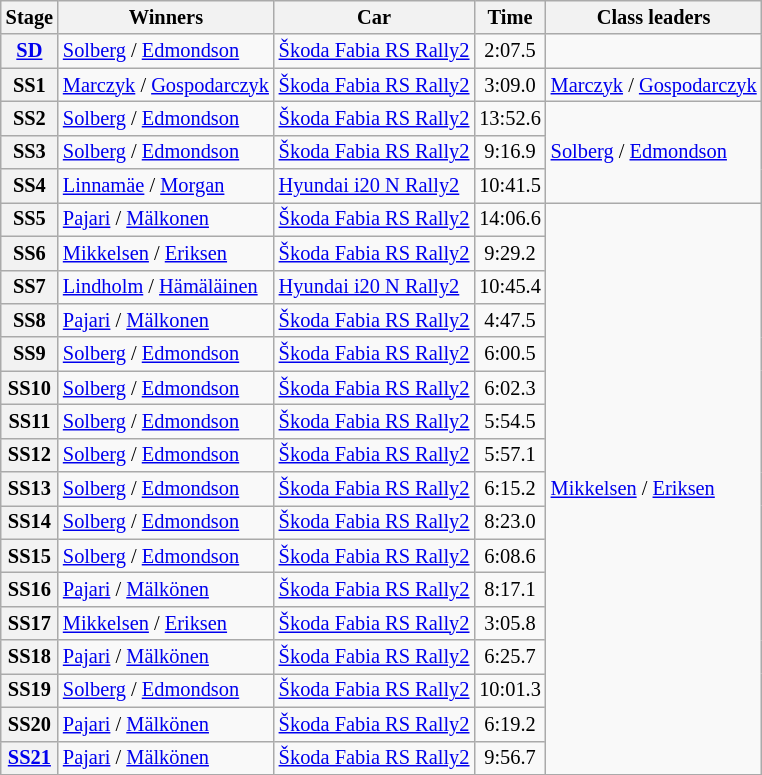<table class="wikitable" style="font-size:85%">
<tr>
<th>Stage</th>
<th>Winners</th>
<th>Car</th>
<th>Time</th>
<th>Class leaders</th>
</tr>
<tr>
<th><a href='#'>SD</a></th>
<td><a href='#'>Solberg</a> / <a href='#'>Edmondson</a></td>
<td><a href='#'>Škoda Fabia RS Rally2</a></td>
<td align="center">2:07.5</td>
<td></td>
</tr>
<tr>
<th>SS1</th>
<td><a href='#'>Marczyk</a> / <a href='#'>Gospodarczyk</a></td>
<td><a href='#'>Škoda Fabia RS Rally2</a></td>
<td align="center">3:09.0</td>
<td><a href='#'>Marczyk</a> / <a href='#'>Gospodarczyk</a></td>
</tr>
<tr>
<th>SS2</th>
<td><a href='#'>Solberg</a> / <a href='#'>Edmondson</a></td>
<td><a href='#'>Škoda Fabia RS Rally2</a></td>
<td align="center">13:52.6</td>
<td rowspan="3"><a href='#'>Solberg</a> / <a href='#'>Edmondson</a></td>
</tr>
<tr>
<th>SS3</th>
<td><a href='#'>Solberg</a> / <a href='#'>Edmondson</a></td>
<td><a href='#'>Škoda Fabia RS Rally2</a></td>
<td align="center">9:16.9</td>
</tr>
<tr>
<th>SS4</th>
<td><a href='#'>Linnamäe</a> / <a href='#'>Morgan</a></td>
<td><a href='#'>Hyundai i20 N Rally2</a></td>
<td align="center">10:41.5</td>
</tr>
<tr>
<th>SS5</th>
<td><a href='#'>Pajari</a> / <a href='#'>Mälkonen</a></td>
<td><a href='#'>Škoda Fabia RS Rally2</a></td>
<td align="center">14:06.6</td>
<td rowspan="17"><a href='#'>Mikkelsen</a> / <a href='#'>Eriksen</a></td>
</tr>
<tr>
<th>SS6</th>
<td><a href='#'>Mikkelsen</a> / <a href='#'>Eriksen</a></td>
<td><a href='#'>Škoda Fabia RS Rally2</a></td>
<td align="center">9:29.2</td>
</tr>
<tr>
<th>SS7</th>
<td><a href='#'>Lindholm</a> / <a href='#'>Hämäläinen</a></td>
<td><a href='#'>Hyundai i20 N Rally2</a></td>
<td align="center">10:45.4</td>
</tr>
<tr>
<th>SS8</th>
<td><a href='#'>Pajari</a> / <a href='#'>Mälkonen</a></td>
<td><a href='#'>Škoda Fabia RS Rally2</a></td>
<td align="center">4:47.5</td>
</tr>
<tr>
<th>SS9</th>
<td><a href='#'>Solberg</a> / <a href='#'>Edmondson</a></td>
<td><a href='#'>Škoda Fabia RS Rally2</a></td>
<td align="center">6:00.5</td>
</tr>
<tr>
<th>SS10</th>
<td><a href='#'>Solberg</a> / <a href='#'>Edmondson</a></td>
<td><a href='#'>Škoda Fabia RS Rally2</a></td>
<td align="center">6:02.3</td>
</tr>
<tr>
<th>SS11</th>
<td><a href='#'>Solberg</a> / <a href='#'>Edmondson</a></td>
<td><a href='#'>Škoda Fabia RS Rally2</a></td>
<td align="center">5:54.5</td>
</tr>
<tr>
<th>SS12</th>
<td><a href='#'>Solberg</a> / <a href='#'>Edmondson</a></td>
<td><a href='#'>Škoda Fabia RS Rally2</a></td>
<td align="center">5:57.1</td>
</tr>
<tr>
<th>SS13</th>
<td><a href='#'>Solberg</a> / <a href='#'>Edmondson</a></td>
<td><a href='#'>Škoda Fabia RS Rally2</a></td>
<td align="center">6:15.2</td>
</tr>
<tr>
<th>SS14</th>
<td><a href='#'>Solberg</a> / <a href='#'>Edmondson</a></td>
<td><a href='#'>Škoda Fabia RS Rally2</a></td>
<td align="center">8:23.0</td>
</tr>
<tr>
<th>SS15</th>
<td><a href='#'>Solberg</a> / <a href='#'>Edmondson</a></td>
<td><a href='#'>Škoda Fabia RS Rally2</a></td>
<td align="center">6:08.6</td>
</tr>
<tr>
<th>SS16</th>
<td><a href='#'>Pajari</a> / <a href='#'>Mälkönen</a></td>
<td><a href='#'>Škoda Fabia RS Rally2</a></td>
<td align="center">8:17.1</td>
</tr>
<tr>
<th>SS17</th>
<td><a href='#'>Mikkelsen</a> / <a href='#'>Eriksen</a></td>
<td><a href='#'>Škoda Fabia RS Rally2</a></td>
<td align="center">3:05.8</td>
</tr>
<tr>
<th>SS18</th>
<td><a href='#'>Pajari</a> / <a href='#'>Mälkönen</a></td>
<td><a href='#'>Škoda Fabia RS Rally2</a></td>
<td align="center">6:25.7</td>
</tr>
<tr>
<th>SS19</th>
<td><a href='#'>Solberg</a> / <a href='#'>Edmondson</a></td>
<td><a href='#'>Škoda Fabia RS Rally2</a></td>
<td align="center">10:01.3</td>
</tr>
<tr>
<th>SS20</th>
<td><a href='#'>Pajari</a> / <a href='#'>Mälkönen</a></td>
<td><a href='#'>Škoda Fabia RS Rally2</a></td>
<td align="center">6:19.2</td>
</tr>
<tr>
<th><a href='#'>SS21</a></th>
<td><a href='#'>Pajari</a> / <a href='#'>Mälkönen</a></td>
<td><a href='#'>Škoda Fabia RS Rally2</a></td>
<td align="center">9:56.7</td>
</tr>
<tr>
</tr>
</table>
